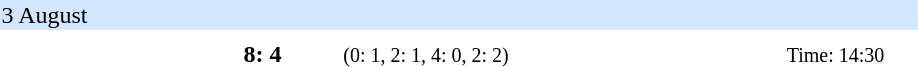<table style="text-align:center">
<tr style="text-align:left; background:#d0e7ff;">
<td colspan=6>3 August</td>
</tr>
<tr style="font-size:90%; vertical-align:top;">
<th width=140></th>
<th width=60></th>
<th width=150></th>
<th width=140></th>
<th width=100></th>
</tr>
<tr>
<td align=right></td>
<td><strong>8: 4</strong></td>
<td><small>(0: 1, 2: 1, 4: 0, 2: 2)</small></td>
<td align=left></td>
<td><small>Time: 14:30</small></td>
<td></td>
</tr>
</table>
